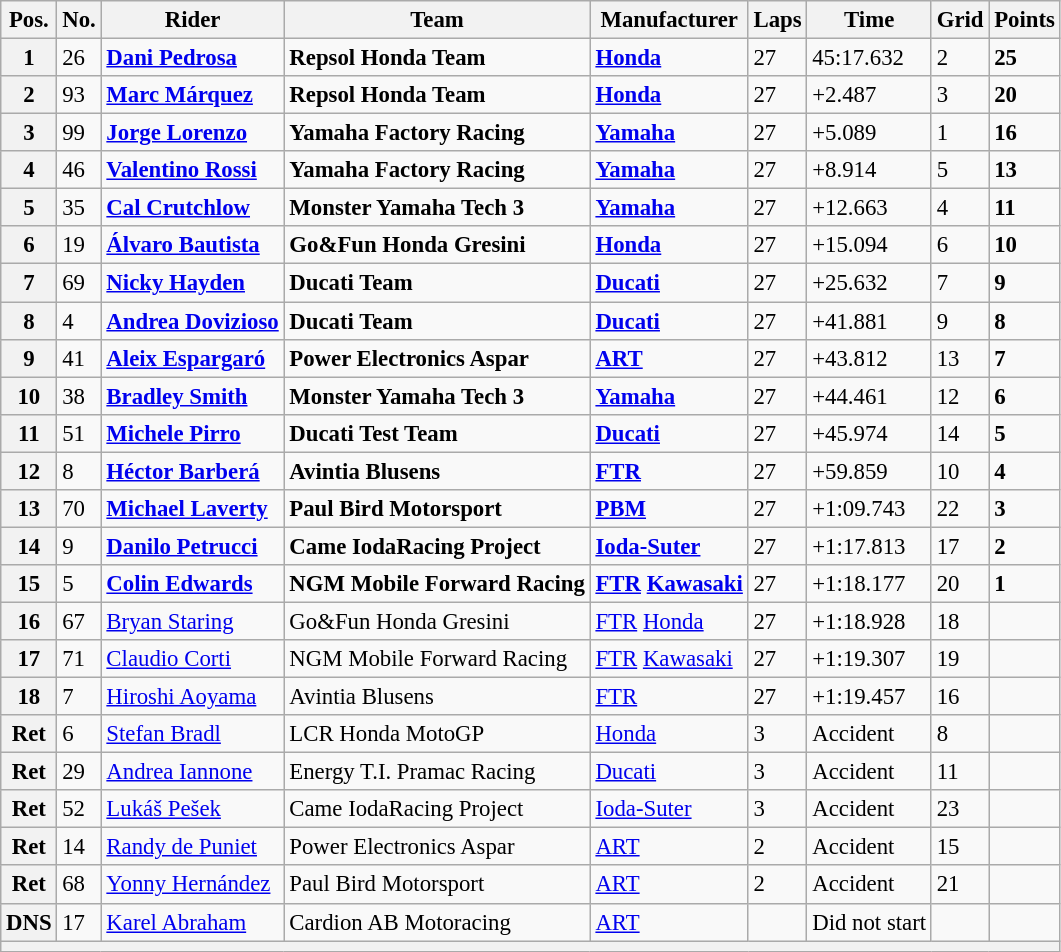<table class="wikitable" style="font-size: 95%;">
<tr>
<th>Pos.</th>
<th>No.</th>
<th>Rider</th>
<th>Team</th>
<th>Manufacturer</th>
<th>Laps</th>
<th>Time</th>
<th>Grid</th>
<th>Points</th>
</tr>
<tr>
<th>1</th>
<td>26</td>
<td> <strong><a href='#'>Dani Pedrosa</a></strong></td>
<td><strong>Repsol Honda Team</strong></td>
<td><strong><a href='#'>Honda</a></strong></td>
<td>27</td>
<td>45:17.632</td>
<td>2</td>
<td><strong>25</strong></td>
</tr>
<tr>
<th>2</th>
<td>93</td>
<td> <strong><a href='#'>Marc Márquez</a></strong></td>
<td><strong>Repsol Honda Team</strong></td>
<td><strong><a href='#'>Honda</a></strong></td>
<td>27</td>
<td>+2.487</td>
<td>3</td>
<td><strong>20</strong></td>
</tr>
<tr>
<th>3</th>
<td>99</td>
<td> <strong><a href='#'>Jorge Lorenzo</a></strong></td>
<td><strong>Yamaha Factory Racing</strong></td>
<td><strong><a href='#'>Yamaha</a></strong></td>
<td>27</td>
<td>+5.089</td>
<td>1</td>
<td><strong>16</strong></td>
</tr>
<tr>
<th>4</th>
<td>46</td>
<td> <strong><a href='#'>Valentino Rossi</a></strong></td>
<td><strong>Yamaha Factory Racing</strong></td>
<td><strong><a href='#'>Yamaha</a></strong></td>
<td>27</td>
<td>+8.914</td>
<td>5</td>
<td><strong>13</strong></td>
</tr>
<tr>
<th>5</th>
<td>35</td>
<td> <strong><a href='#'>Cal Crutchlow</a></strong></td>
<td><strong>Monster Yamaha Tech 3</strong></td>
<td><strong><a href='#'>Yamaha</a></strong></td>
<td>27</td>
<td>+12.663</td>
<td>4</td>
<td><strong>11</strong></td>
</tr>
<tr>
<th>6</th>
<td>19</td>
<td> <strong><a href='#'>Álvaro Bautista</a></strong></td>
<td><strong>Go&Fun Honda Gresini</strong></td>
<td><strong><a href='#'>Honda</a></strong></td>
<td>27</td>
<td>+15.094</td>
<td>6</td>
<td><strong>10</strong></td>
</tr>
<tr>
<th>7</th>
<td>69</td>
<td> <strong><a href='#'>Nicky Hayden</a></strong></td>
<td><strong>Ducati Team</strong></td>
<td><strong><a href='#'>Ducati</a></strong></td>
<td>27</td>
<td>+25.632</td>
<td>7</td>
<td><strong>9</strong></td>
</tr>
<tr>
<th>8</th>
<td>4</td>
<td> <strong><a href='#'>Andrea Dovizioso</a></strong></td>
<td><strong>Ducati Team</strong></td>
<td><strong><a href='#'>Ducati</a></strong></td>
<td>27</td>
<td>+41.881</td>
<td>9</td>
<td><strong>8</strong></td>
</tr>
<tr>
<th>9</th>
<td>41</td>
<td> <strong><a href='#'>Aleix Espargaró</a></strong></td>
<td><strong>Power Electronics Aspar</strong></td>
<td><strong><a href='#'>ART</a></strong></td>
<td>27</td>
<td>+43.812</td>
<td>13</td>
<td><strong>7</strong></td>
</tr>
<tr>
<th>10</th>
<td>38</td>
<td> <strong><a href='#'>Bradley Smith</a></strong></td>
<td><strong>Monster Yamaha Tech 3</strong></td>
<td><strong><a href='#'>Yamaha</a></strong></td>
<td>27</td>
<td>+44.461</td>
<td>12</td>
<td><strong>6</strong></td>
</tr>
<tr>
<th>11</th>
<td>51</td>
<td> <strong><a href='#'>Michele Pirro</a></strong></td>
<td><strong>Ducati Test Team</strong></td>
<td><strong><a href='#'>Ducati</a></strong></td>
<td>27</td>
<td>+45.974</td>
<td>14</td>
<td><strong>5</strong></td>
</tr>
<tr>
<th>12</th>
<td>8</td>
<td> <strong><a href='#'>Héctor Barberá</a></strong></td>
<td><strong>Avintia Blusens</strong></td>
<td><strong><a href='#'>FTR</a></strong></td>
<td>27</td>
<td>+59.859</td>
<td>10</td>
<td><strong>4</strong></td>
</tr>
<tr>
<th>13</th>
<td>70</td>
<td> <strong><a href='#'>Michael Laverty</a></strong></td>
<td><strong>Paul Bird Motorsport</strong></td>
<td><strong><a href='#'>PBM</a></strong></td>
<td>27</td>
<td>+1:09.743</td>
<td>22</td>
<td><strong>3</strong></td>
</tr>
<tr>
<th>14</th>
<td>9</td>
<td> <strong><a href='#'>Danilo Petrucci</a></strong></td>
<td><strong>Came IodaRacing Project</strong></td>
<td><strong><a href='#'>Ioda-Suter</a></strong></td>
<td>27</td>
<td>+1:17.813</td>
<td>17</td>
<td><strong>2</strong></td>
</tr>
<tr>
<th>15</th>
<td>5</td>
<td> <strong><a href='#'>Colin Edwards</a></strong></td>
<td><strong>NGM Mobile Forward Racing</strong></td>
<td><strong><a href='#'>FTR</a> <a href='#'>Kawasaki</a></strong></td>
<td>27</td>
<td>+1:18.177</td>
<td>20</td>
<td><strong>1</strong></td>
</tr>
<tr>
<th>16</th>
<td>67</td>
<td> <a href='#'>Bryan Staring</a></td>
<td>Go&Fun Honda Gresini</td>
<td><a href='#'>FTR</a> <a href='#'>Honda</a></td>
<td>27</td>
<td>+1:18.928</td>
<td>18</td>
<td></td>
</tr>
<tr>
<th>17</th>
<td>71</td>
<td> <a href='#'>Claudio Corti</a></td>
<td>NGM Mobile Forward Racing</td>
<td><a href='#'>FTR</a> <a href='#'>Kawasaki</a></td>
<td>27</td>
<td>+1:19.307</td>
<td>19</td>
<td></td>
</tr>
<tr>
<th>18</th>
<td>7</td>
<td> <a href='#'>Hiroshi Aoyama</a></td>
<td>Avintia Blusens</td>
<td><a href='#'>FTR</a></td>
<td>27</td>
<td>+1:19.457</td>
<td>16</td>
<td></td>
</tr>
<tr>
<th>Ret</th>
<td>6</td>
<td> <a href='#'>Stefan Bradl</a></td>
<td>LCR Honda MotoGP</td>
<td><a href='#'>Honda</a></td>
<td>3</td>
<td>Accident</td>
<td>8</td>
<td></td>
</tr>
<tr>
<th>Ret</th>
<td>29</td>
<td> <a href='#'>Andrea Iannone</a></td>
<td>Energy T.I. Pramac Racing</td>
<td><a href='#'>Ducati</a></td>
<td>3</td>
<td>Accident</td>
<td>11</td>
<td></td>
</tr>
<tr>
<th>Ret</th>
<td>52</td>
<td> <a href='#'>Lukáš Pešek</a></td>
<td>Came IodaRacing Project</td>
<td><a href='#'>Ioda-Suter</a></td>
<td>3</td>
<td>Accident</td>
<td>23</td>
<td></td>
</tr>
<tr>
<th>Ret</th>
<td>14</td>
<td> <a href='#'>Randy de Puniet</a></td>
<td>Power Electronics Aspar</td>
<td><a href='#'>ART</a></td>
<td>2</td>
<td>Accident</td>
<td>15</td>
<td></td>
</tr>
<tr>
<th>Ret</th>
<td>68</td>
<td> <a href='#'>Yonny Hernández</a></td>
<td>Paul Bird Motorsport</td>
<td><a href='#'>ART</a></td>
<td>2</td>
<td>Accident</td>
<td>21</td>
<td></td>
</tr>
<tr>
<th>DNS</th>
<td>17</td>
<td> <a href='#'>Karel Abraham</a></td>
<td>Cardion AB Motoracing</td>
<td><a href='#'>ART</a></td>
<td></td>
<td>Did not start</td>
<td></td>
<td></td>
</tr>
<tr>
<th colspan=9></th>
</tr>
</table>
